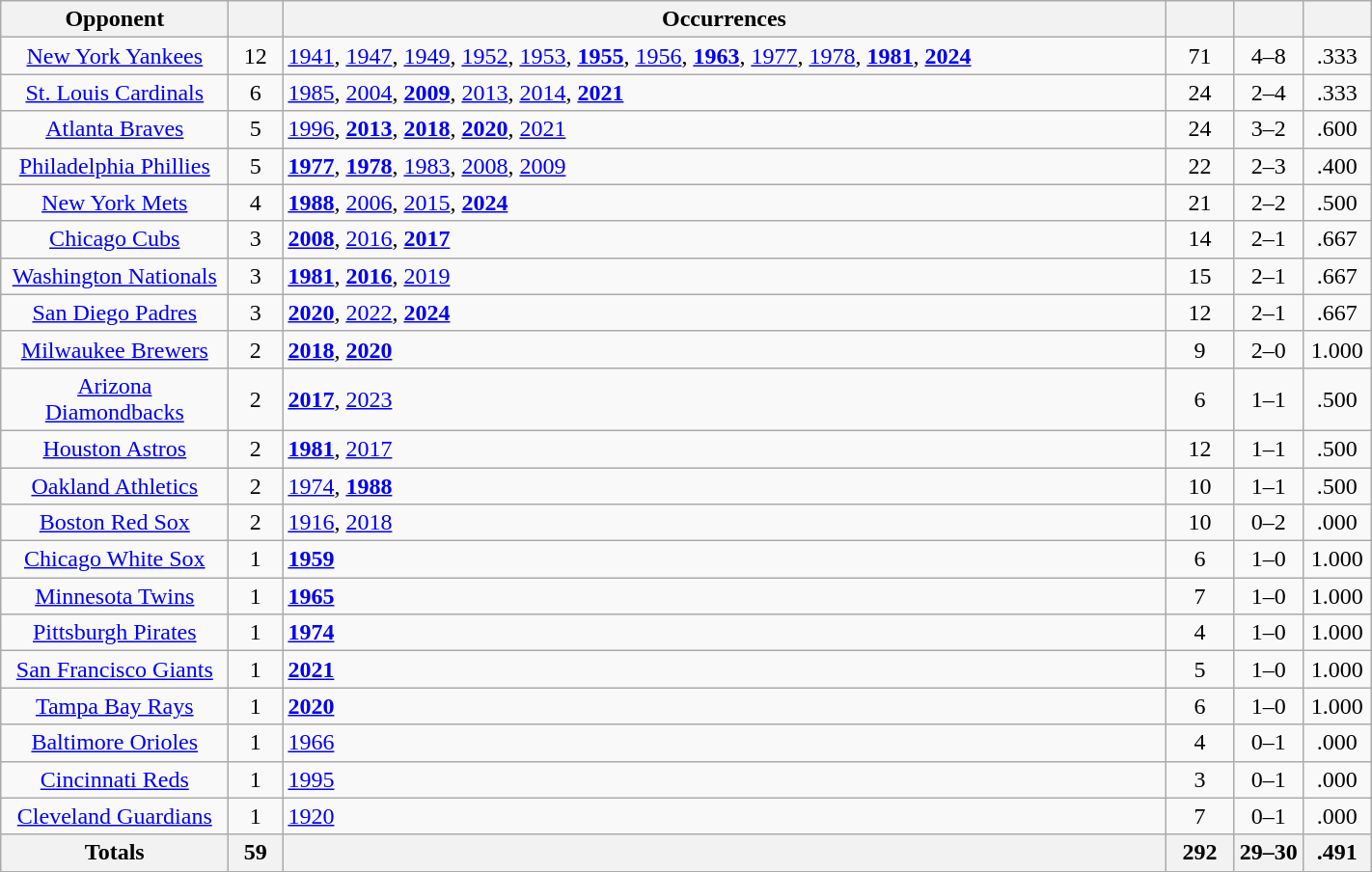<table class="wikitable sortable" style="text-align: center; width: 75%;">
<tr>
<th width="150">Opponent</th>
<th width="30"></th>
<th>Occurrences</th>
<th width="40"></th>
<th width="40"></th>
<th width="40"></th>
</tr>
<tr>
<td><a href='#'>New York Yankees</a></td>
<td>12</td>
<td align=left><a href='#'>1941</a>, <a href='#'>1947</a>, <a href='#'>1949</a>, <a href='#'>1952</a>, <a href='#'>1953</a>, <strong><a href='#'>1955</a></strong>, <a href='#'>1956</a>, <strong><a href='#'>1963</a></strong>, <a href='#'>1977</a>, <a href='#'>1978</a>, <strong><a href='#'>1981</a></strong>, <strong><a href='#'>2024</a></strong></td>
<td>71</td>
<td>4–8</td>
<td>.333</td>
</tr>
<tr>
<td><a href='#'>St. Louis Cardinals</a></td>
<td>6</td>
<td align=left><a href='#'>1985</a>, <a href='#'>2004</a>, <strong><a href='#'>2009</a></strong>, <a href='#'>2013</a>, <a href='#'>2014</a>, <strong><a href='#'>2021</a></strong></td>
<td>24</td>
<td>2–4</td>
<td>.333</td>
</tr>
<tr>
<td><a href='#'>Atlanta Braves</a></td>
<td>5</td>
<td align=left><a href='#'>1996</a>, <strong><a href='#'>2013</a></strong>, <strong><a href='#'>2018</a></strong>, <strong><a href='#'>2020</a></strong>, <a href='#'>2021</a></td>
<td>24</td>
<td>3–2</td>
<td>.600</td>
</tr>
<tr>
<td><a href='#'>Philadelphia Phillies</a></td>
<td>5</td>
<td align=left><strong><a href='#'>1977</a></strong>, <strong><a href='#'>1978</a></strong>, <a href='#'>1983</a>, <a href='#'>2008</a>, <a href='#'>2009</a></td>
<td>22</td>
<td>2–3</td>
<td>.400</td>
</tr>
<tr>
<td><a href='#'>New York Mets</a></td>
<td>4</td>
<td align=left><strong><a href='#'>1988</a></strong>, <a href='#'>2006</a>, <a href='#'>2015</a>, <strong><a href='#'>2024</a></strong></td>
<td>21</td>
<td>2–2</td>
<td>.500</td>
</tr>
<tr>
<td><a href='#'>Chicago Cubs</a></td>
<td>3</td>
<td align=left><strong><a href='#'>2008</a></strong>, <a href='#'>2016</a>, <strong><a href='#'>2017</a></strong></td>
<td>14</td>
<td>2–1</td>
<td>.667</td>
</tr>
<tr>
<td><a href='#'>Washington Nationals</a></td>
<td>3</td>
<td align=left><strong><a href='#'>1981</a></strong>, <strong><a href='#'>2016</a></strong>, <a href='#'>2019</a></td>
<td>15</td>
<td>2–1</td>
<td>.667</td>
</tr>
<tr>
<td><a href='#'>San Diego Padres</a></td>
<td>3</td>
<td align=left><strong><a href='#'>2020</a></strong>, <a href='#'>2022</a>, <strong><a href='#'>2024</a></strong></td>
<td>12</td>
<td>2–1</td>
<td>.667</td>
</tr>
<tr>
<td><a href='#'>Milwaukee Brewers</a></td>
<td>2</td>
<td align=left><strong><a href='#'>2018</a></strong>, <strong><a href='#'>2020</a></strong></td>
<td>9</td>
<td>2–0</td>
<td>1.000</td>
</tr>
<tr>
<td><a href='#'>Arizona Diamondbacks</a></td>
<td>2</td>
<td align=left><strong><a href='#'>2017</a></strong>, <a href='#'>2023</a></td>
<td>6</td>
<td>1–1</td>
<td>.500</td>
</tr>
<tr>
<td><a href='#'>Houston Astros</a></td>
<td>2</td>
<td align=left><strong><a href='#'>1981</a></strong>, <a href='#'>2017</a></td>
<td>12</td>
<td>1–1</td>
<td>.500</td>
</tr>
<tr>
<td><a href='#'>Oakland Athletics</a></td>
<td>2</td>
<td align=left><a href='#'>1974</a>, <strong><a href='#'>1988</a></strong></td>
<td>10</td>
<td>1–1</td>
<td>.500</td>
</tr>
<tr>
<td><a href='#'>Boston Red Sox</a></td>
<td>2</td>
<td align=left><a href='#'>1916</a>, <a href='#'>2018</a></td>
<td>10</td>
<td>0–2</td>
<td>.000</td>
</tr>
<tr>
<td><a href='#'>Chicago White Sox</a></td>
<td>1</td>
<td align=left><strong><a href='#'>1959</a></strong></td>
<td>6</td>
<td>1–0</td>
<td>1.000</td>
</tr>
<tr>
<td><a href='#'>Minnesota Twins</a></td>
<td>1</td>
<td align=left><strong><a href='#'>1965</a></strong></td>
<td>7</td>
<td>1–0</td>
<td>1.000</td>
</tr>
<tr>
<td><a href='#'>Pittsburgh Pirates</a></td>
<td>1</td>
<td align=left><strong><a href='#'>1974</a></strong></td>
<td>4</td>
<td>1–0</td>
<td>1.000</td>
</tr>
<tr>
<td><a href='#'>San Francisco Giants</a></td>
<td>1</td>
<td align=left><strong><a href='#'>2021</a></strong></td>
<td>5</td>
<td>1–0</td>
<td>1.000</td>
</tr>
<tr>
<td><a href='#'>Tampa Bay Rays</a></td>
<td>1</td>
<td align=left><strong><a href='#'>2020</a></strong></td>
<td>6</td>
<td>1–0</td>
<td>1.000</td>
</tr>
<tr>
<td><a href='#'>Baltimore Orioles</a></td>
<td>1</td>
<td align=left><a href='#'>1966</a></td>
<td>4</td>
<td>0–1</td>
<td>.000</td>
</tr>
<tr>
<td><a href='#'>Cincinnati Reds</a></td>
<td>1</td>
<td align=left><a href='#'>1995</a></td>
<td>3</td>
<td>0–1</td>
<td>.000</td>
</tr>
<tr>
<td><a href='#'>Cleveland Guardians</a></td>
<td>1</td>
<td align=left><a href='#'>1920</a></td>
<td>7</td>
<td>0–1</td>
<td>.000</td>
</tr>
<tr>
<th width="150">Totals</th>
<th width="30">59</th>
<th></th>
<th width="40">292</th>
<th width="40">29–30</th>
<th width="40">.491</th>
</tr>
</table>
